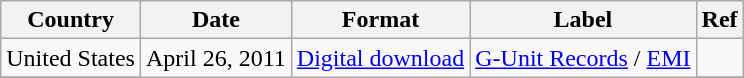<table class="wikitable">
<tr>
<th>Country</th>
<th>Date</th>
<th>Format</th>
<th>Label</th>
<th>Ref</th>
</tr>
<tr>
<td>United States</td>
<td rowspan="2">April 26, 2011</td>
<td rowspan="2"><a href='#'>Digital download</a></td>
<td rowspan="2"><a href='#'>G-Unit Records</a> / <a href='#'>EMI</a></td>
<td></td>
</tr>
<tr>
</tr>
</table>
